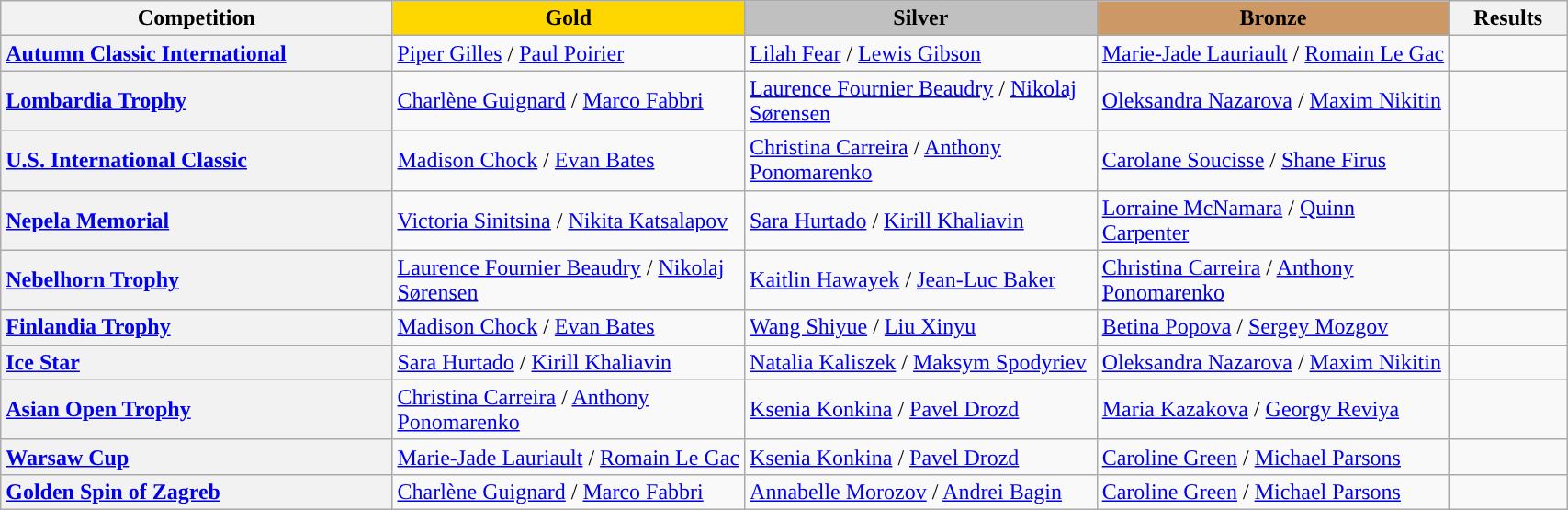<table class="wikitable unsortable" style="text-align:left; width:90%;">
<tr>
<th scope="col" style="text-align:center; width:25%;">Competition</th>
<td scope="col" style="text-align:center; width:22.5%; background:gold"><strong>Gold</strong></td>
<td scope="col" style="text-align:center; width:22.5%; background:silver"><strong>Silver</strong></td>
<td scope="col" style="text-align:center; width:22.5%; background:#c96"><strong>Bronze</strong></td>
<th scope="col" style="text-align:center; width:7.5%;">Results</th>
</tr>
<tr>
<th scope="row" style="text-align:left"> <a href='#'>Autumn Classic International</a></th>
<td> <a href='#'>Piper Gilles</a> / <a href='#'>Paul Poirier</a></td>
<td> <a href='#'>Lilah Fear</a> / <a href='#'>Lewis Gibson</a></td>
<td> <a href='#'>Marie-Jade Lauriault</a> / <a href='#'>Romain Le Gac</a></td>
<td></td>
</tr>
<tr>
<th scope="row" style="text-align:left"> <a href='#'>Lombardia Trophy</a></th>
<td> <a href='#'>Charlène Guignard</a> / <a href='#'>Marco Fabbri</a></td>
<td> <a href='#'>Laurence Fournier Beaudry</a> / <a href='#'>Nikolaj Sørensen</a></td>
<td> <a href='#'>Oleksandra Nazarova</a> / <a href='#'>Maxim Nikitin</a></td>
<td></td>
</tr>
<tr>
<th scope="row" style="text-align:left"> <a href='#'>U.S. International Classic</a></th>
<td> <a href='#'>Madison Chock</a> / <a href='#'>Evan Bates</a></td>
<td> <a href='#'>Christina Carreira</a> / <a href='#'>Anthony Ponomarenko</a></td>
<td> <a href='#'>Carolane Soucisse</a> / <a href='#'>Shane Firus</a></td>
<td></td>
</tr>
<tr>
<th scope="row" style="text-align:left"> <a href='#'>Nepela Memorial</a></th>
<td> <a href='#'>Victoria Sinitsina</a> / <a href='#'>Nikita Katsalapov</a></td>
<td> <a href='#'>Sara Hurtado</a> / <a href='#'>Kirill Khaliavin</a></td>
<td> <a href='#'>Lorraine McNamara</a> / <a href='#'>Quinn Carpenter</a></td>
<td></td>
</tr>
<tr>
<th scope="row" style="text-align:left"> <a href='#'>Nebelhorn Trophy</a></th>
<td> <a href='#'>Laurence Fournier Beaudry</a> / <a href='#'>Nikolaj Sørensen</a></td>
<td> <a href='#'>Kaitlin Hawayek</a> / <a href='#'>Jean-Luc Baker</a></td>
<td> <a href='#'>Christina Carreira</a> / <a href='#'>Anthony Ponomarenko</a></td>
<td></td>
</tr>
<tr>
<th scope="row" style="text-align:left"> <a href='#'>Finlandia Trophy</a></th>
<td> <a href='#'>Madison Chock</a> / <a href='#'>Evan Bates</a></td>
<td> <a href='#'>Wang Shiyue</a> / <a href='#'>Liu Xinyu</a></td>
<td> <a href='#'>Betina Popova</a> / <a href='#'>Sergey Mozgov</a></td>
<td></td>
</tr>
<tr>
<th scope="row" style="text-align:left"> <a href='#'>Ice Star</a></th>
<td> <a href='#'>Sara Hurtado</a> / <a href='#'>Kirill Khaliavin</a></td>
<td> <a href='#'>Natalia Kaliszek</a> / <a href='#'>Maksym Spodyriev</a></td>
<td> <a href='#'>Oleksandra Nazarova</a> / <a href='#'>Maxim Nikitin</a></td>
<td></td>
</tr>
<tr>
<th scope="row" style="text-align:left"> <a href='#'>Asian Open Trophy</a></th>
<td> <a href='#'>Christina Carreira</a> / <a href='#'>Anthony Ponomarenko</a></td>
<td> <a href='#'>Ksenia Konkina</a> / <a href='#'>Pavel Drozd</a></td>
<td> <a href='#'>Maria Kazakova</a> / <a href='#'>Georgy Reviya</a></td>
<td></td>
</tr>
<tr>
<th scope="row" style="text-align:left"> <a href='#'>Warsaw Cup</a></th>
<td> <a href='#'>Marie-Jade Lauriault</a> / <a href='#'>Romain Le Gac</a></td>
<td> <a href='#'>Ksenia Konkina</a> / <a href='#'>Pavel Drozd</a></td>
<td> <a href='#'>Caroline Green</a> / <a href='#'>Michael Parsons</a></td>
<td></td>
</tr>
<tr>
<th scope="row" style="text-align:left"> <a href='#'>Golden Spin of Zagreb</a></th>
<td> <a href='#'>Charlène Guignard</a> / <a href='#'>Marco Fabbri</a></td>
<td> <a href='#'>Annabelle Morozov</a> / <a href='#'>Andrei Bagin</a></td>
<td> <a href='#'>Caroline Green</a> / <a href='#'>Michael Parsons</a></td>
<td></td>
</tr>
</table>
